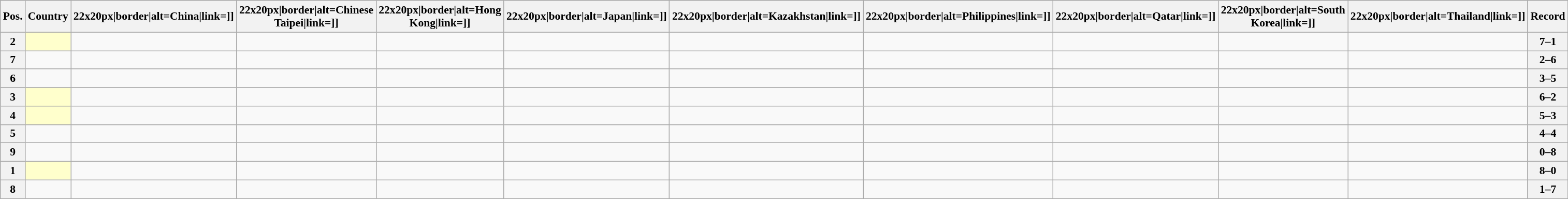<table class="wikitable sortable nowrap" style="text-align:center; font-size:0.9em">
<tr>
<th>Pos.</th>
<th>Country</th>
<th [[Image:>22x20px|border|alt=China|link=]]</th>
<th [[Image:>22x20px|border|alt=Chinese Taipei|link=]]</th>
<th [[Image:>22x20px|border|alt=Hong Kong|link=]]</th>
<th [[Image:>22x20px|border|alt=Japan|link=]]</th>
<th [[Image:>22x20px|border|alt=Kazakhstan|link=]]</th>
<th [[Image:>22x20px|border|alt=Philippines|link=]]</th>
<th [[Image:>22x20px|border|alt=Qatar|link=]]</th>
<th [[Image:>22x20px|border|alt=South Korea|link=]]</th>
<th [[Image:>22x20px|border|alt=Thailand|link=]]</th>
<th>Record</th>
</tr>
<tr>
<th>2</th>
<td style="text-align:left; background:#ffffcc;"></td>
<td></td>
<td></td>
<td></td>
<td></td>
<td></td>
<td></td>
<td></td>
<td></td>
<td></td>
<th>7–1</th>
</tr>
<tr>
<th>7</th>
<td style="text-align:left;"></td>
<td></td>
<td></td>
<td></td>
<td></td>
<td></td>
<td></td>
<td></td>
<td></td>
<td></td>
<th>2–6</th>
</tr>
<tr>
<th>6</th>
<td style="text-align:left;"></td>
<td></td>
<td></td>
<td></td>
<td></td>
<td></td>
<td></td>
<td></td>
<td></td>
<td></td>
<th>3–5</th>
</tr>
<tr>
<th>3</th>
<td style="text-align:left; background:#ffffcc;"></td>
<td></td>
<td></td>
<td></td>
<td></td>
<td></td>
<td></td>
<td></td>
<td></td>
<td></td>
<th>6–2</th>
</tr>
<tr>
<th>4</th>
<td style="text-align:left; background:#ffffcc;"></td>
<td></td>
<td></td>
<td></td>
<td></td>
<td></td>
<td></td>
<td></td>
<td></td>
<td></td>
<th>5–3</th>
</tr>
<tr>
<th>5</th>
<td style="text-align:left;"></td>
<td></td>
<td></td>
<td></td>
<td></td>
<td></td>
<td></td>
<td></td>
<td></td>
<td></td>
<th>4–4</th>
</tr>
<tr>
<th>9</th>
<td style="text-align:left;"></td>
<td></td>
<td></td>
<td></td>
<td></td>
<td></td>
<td></td>
<td></td>
<td></td>
<td></td>
<th>0–8</th>
</tr>
<tr>
<th>1</th>
<td style="text-align:left; background:#ffffcc;"></td>
<td></td>
<td></td>
<td></td>
<td></td>
<td></td>
<td></td>
<td></td>
<td></td>
<td></td>
<th>8–0</th>
</tr>
<tr>
<th>8</th>
<td style="text-align:left;"></td>
<td></td>
<td></td>
<td></td>
<td></td>
<td></td>
<td></td>
<td></td>
<td></td>
<td></td>
<th>1–7</th>
</tr>
</table>
